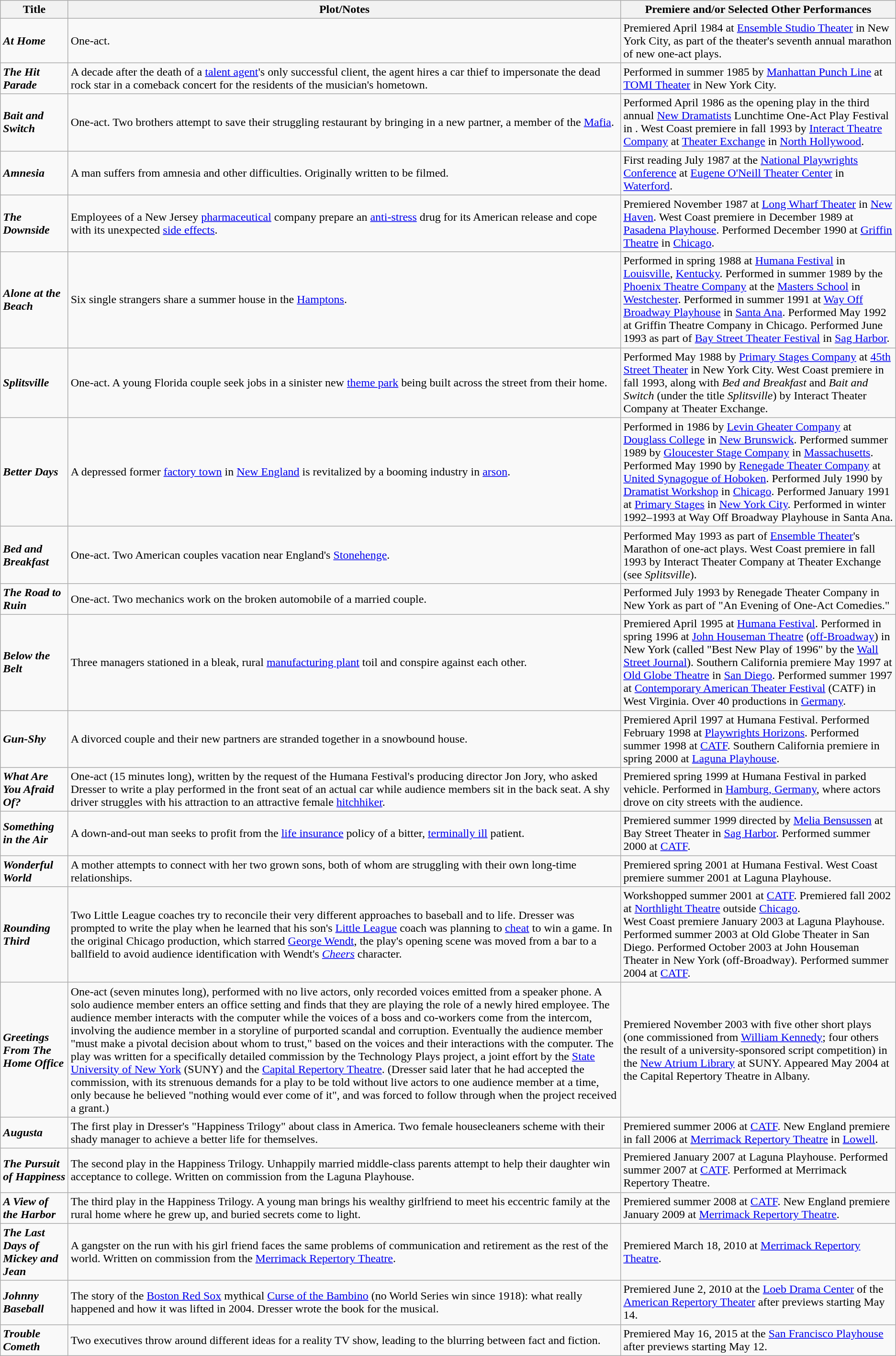<table class="wikitable" border="1">
<tr>
<th>Title</th>
<th>Plot/Notes</th>
<th>Premiere and/or Selected Other Performances</th>
</tr>
<tr>
<td><strong><em>At Home</em></strong></td>
<td>One-act.</td>
<td>Premiered April 1984 at <a href='#'>Ensemble Studio Theater</a> in New York City, as part of the theater's seventh annual marathon of new one-act plays.</td>
</tr>
<tr>
<td><strong><em>The Hit Parade</em></strong></td>
<td>A decade after the death of a <a href='#'>talent agent</a>'s only successful client, the agent hires a car thief to impersonate the dead rock star in a comeback concert for the residents of the musician's hometown.</td>
<td>Performed in summer 1985 by <a href='#'>Manhattan Punch Line</a> at <a href='#'>TOMI Theater</a> in New York City.</td>
</tr>
<tr>
<td><strong><em>Bait and Switch</em></strong></td>
<td>One-act. Two brothers attempt to save their struggling restaurant by bringing in a new partner, a member of the <a href='#'>Mafia</a>.</td>
<td>Performed April 1986 as the opening play in the third annual <a href='#'>New Dramatists</a> Lunchtime One-Act Play Festival in . West Coast premiere in fall 1993 by <a href='#'>Interact Theatre Company</a> at <a href='#'>Theater Exchange</a> in <a href='#'>North Hollywood</a>.</td>
</tr>
<tr>
<td><strong><em>Amnesia</em></strong></td>
<td>A man suffers from amnesia and other difficulties. Originally written to be filmed.</td>
<td>First reading July 1987 at the <a href='#'>National Playwrights Conference</a> at <a href='#'>Eugene O'Neill Theater Center</a> in <a href='#'>Waterford</a>.</td>
</tr>
<tr>
<td><strong><em>The Downside</em></strong></td>
<td>Employees of a New Jersey <a href='#'>pharmaceutical</a> company prepare an <a href='#'>anti-stress</a> drug for its American release and cope with its unexpected <a href='#'>side effects</a>.</td>
<td>Premiered November 1987 at <a href='#'>Long Wharf Theater</a> in <a href='#'>New Haven</a>. West Coast premiere in December 1989 at <a href='#'>Pasadena Playhouse</a>. Performed December 1990 at <a href='#'>Griffin Theatre</a> in <a href='#'>Chicago</a>.</td>
</tr>
<tr>
<td><strong><em>Alone at the Beach</em></strong></td>
<td>Six single strangers share a summer house in the <a href='#'>Hamptons</a>.</td>
<td>Performed in spring 1988 at <a href='#'>Humana Festival</a> in <a href='#'>Louisville</a>, <a href='#'>Kentucky</a>. Performed in summer 1989 by the <a href='#'>Phoenix Theatre Company</a> at the <a href='#'>Masters School</a> in <a href='#'>Westchester</a>. Performed in summer 1991 at <a href='#'>Way Off Broadway Playhouse</a> in <a href='#'>Santa Ana</a>. Performed May 1992 at Griffin Theatre Company in Chicago. Performed June 1993 as part of <a href='#'>Bay Street Theater Festival</a> in <a href='#'>Sag Harbor</a>.</td>
</tr>
<tr>
<td><strong><em>Splitsville</em></strong></td>
<td>One-act. A young Florida couple seek jobs in a sinister new <a href='#'>theme park</a> being built across the street from their home.</td>
<td>Performed May 1988 by <a href='#'>Primary Stages Company</a> at <a href='#'>45th Street Theater</a> in New York City. West Coast premiere in fall 1993, along with <em>Bed and Breakfast</em> and <em>Bait and Switch</em> (under the title <em>Splitsville</em>) by Interact Theater Company at Theater Exchange.</td>
</tr>
<tr>
<td><strong><em>Better Days</em></strong></td>
<td>A depressed former <a href='#'>factory town</a> in <a href='#'>New England</a> is revitalized by a booming industry in <a href='#'>arson</a>.</td>
<td>Performed in 1986 by <a href='#'>Levin Gheater Company</a> at <a href='#'>Douglass College</a> in <a href='#'>New Brunswick</a>. Performed summer 1989 by <a href='#'>Gloucester Stage Company</a> in <a href='#'>Massachusetts</a>. Performed May 1990 by <a href='#'>Renegade Theater Company</a> at <a href='#'>United Synagogue of Hoboken</a>. Performed July 1990 by <a href='#'>Dramatist Workshop</a> in <a href='#'>Chicago</a>. Performed January 1991 at <a href='#'>Primary Stages</a> in <a href='#'>New York City</a>. Performed in winter 1992–1993 at Way Off Broadway Playhouse in Santa Ana.</td>
</tr>
<tr>
<td><strong><em>Bed and Breakfast</em></strong></td>
<td>One-act. Two American couples vacation near England's <a href='#'>Stonehenge</a>.</td>
<td>Performed May 1993 as part of <a href='#'>Ensemble Theater</a>'s Marathon of one-act plays. West Coast premiere in fall 1993 by Interact Theater Company at Theater Exchange (see <em>Splitsville</em>).</td>
</tr>
<tr>
<td><strong><em>The Road to Ruin</em></strong></td>
<td>One-act. Two mechanics work on the broken automobile of a married couple.</td>
<td>Performed July 1993 by Renegade Theater Company in New York as part of "An Evening of One-Act Comedies."</td>
</tr>
<tr>
<td><strong><em>Below the Belt</em></strong></td>
<td>Three managers stationed in a bleak, rural <a href='#'>manufacturing plant</a> toil and conspire against each other.</td>
<td>Premiered April 1995 at <a href='#'>Humana Festival</a>. Performed in spring 1996 at <a href='#'>John Houseman Theatre</a> (<a href='#'>off-Broadway</a>) in New York (called "Best New Play of 1996" by the <a href='#'>Wall Street Journal</a>). Southern California premiere May 1997 at <a href='#'>Old Globe Theatre</a> in <a href='#'>San Diego</a>. Performed summer 1997 at <a href='#'>Contemporary American Theater Festival</a> (CATF) in West Virginia. Over 40 productions in <a href='#'>Germany</a>.</td>
</tr>
<tr>
<td><strong><em>Gun-Shy</em></strong></td>
<td>A divorced couple and their new partners are stranded together in a snowbound house.</td>
<td>Premiered April 1997 at Humana Festival. Performed February 1998 at <a href='#'>Playwrights Horizons</a>. Performed summer 1998 at <a href='#'>CATF</a>. Southern California premiere in spring 2000 at <a href='#'>Laguna Playhouse</a>.</td>
</tr>
<tr>
<td><strong><em>What Are You Afraid Of?</em></strong></td>
<td>One-act (15 minutes long), written by the request of the Humana Festival's producing director Jon Jory, who asked Dresser to write a play performed in the front seat of an actual car while audience members sit in the back seat.  A shy driver struggles with his attraction to an attractive female <a href='#'>hitchhiker</a>.</td>
<td>Premiered spring 1999 at Humana Festival in parked vehicle. Performed in <a href='#'>Hamburg, Germany</a>, where actors drove on city streets with the audience.</td>
</tr>
<tr>
<td><strong><em>Something in the Air</em></strong></td>
<td>A down-and-out man seeks to profit from the <a href='#'>life insurance</a> policy of a bitter, <a href='#'>terminally ill</a> patient.</td>
<td>Premiered summer 1999 directed by <a href='#'>Melia Bensussen</a> at Bay Street Theater  in <a href='#'>Sag Harbor</a>. Performed summer 2000 at <a href='#'>CATF</a>.</td>
</tr>
<tr>
<td><strong><em>Wonderful World</em></strong></td>
<td>A mother attempts to connect with her two grown sons, both of whom are struggling with their own long-time relationships.</td>
<td>Premiered spring 2001 at Humana Festival. West Coast premiere summer 2001 at Laguna Playhouse.</td>
</tr>
<tr>
<td><strong><em>Rounding Third</em></strong></td>
<td>Two Little League coaches try to reconcile their very different approaches to baseball and to life. Dresser was prompted to write the play when he learned that his son's <a href='#'>Little League</a> coach was planning to <a href='#'>cheat</a> to win a game. In the original Chicago production, which starred <a href='#'>George Wendt</a>, the play's opening scene was moved from a bar to a ballfield to avoid audience identification with Wendt's <em><a href='#'>Cheers</a></em> character.</td>
<td>Workshopped summer 2001 at <a href='#'>CATF</a>. Premiered fall 2002 at <a href='#'>Northlight Theatre</a> outside <a href='#'>Chicago</a>.<br>West Coast premiere January 2003 at Laguna Playhouse. Performed summer 2003 at Old Globe Theater in San Diego. Performed October 2003 at John Houseman Theater in New York (off-Broadway). Performed summer 2004 at <a href='#'>CATF</a>.</td>
</tr>
<tr>
<td><strong><em>Greetings From The Home Office</em></strong></td>
<td>One-act (seven minutes long), performed with no live actors, only recorded voices emitted from a speaker phone. A solo audience member enters an office setting and finds that they are playing the role of a newly hired employee. The audience member interacts with the computer while the voices of a boss and co-workers come from the intercom, involving the audience member in a storyline of purported scandal and corruption. Eventually the audience member "must make a pivotal decision about whom to trust," based on the voices and their interactions with the computer. The play was written for a specifically detailed commission by the Technology Plays project, a joint effort by the <a href='#'>State University of New York</a> (SUNY) and the <a href='#'>Capital Repertory Theatre</a>. (Dresser said later that he had accepted the commission, with its strenuous demands for a play to be told without live actors to one audience member at a time, only because he believed "nothing would ever come of it", and was forced to follow through when the project received a grant.)</td>
<td>Premiered November 2003 with five other short plays (one commissioned from <a href='#'>William Kennedy</a>; four others the result of a university-sponsored script competition) in the <a href='#'>New Atrium Library</a> at SUNY. Appeared May 2004 at the Capital Repertory Theatre in Albany.</td>
</tr>
<tr>
<td><strong><em>Augusta</em></strong></td>
<td>The first play in Dresser's "Happiness Trilogy" about class in America. Two female housecleaners scheme with their shady manager to achieve a better life for themselves.</td>
<td>Premiered summer 2006 at <a href='#'>CATF</a>. New England premiere in fall 2006 at <a href='#'>Merrimack Repertory Theatre</a> in <a href='#'>Lowell</a>.</td>
</tr>
<tr>
<td><strong><em>The Pursuit of Happiness</em></strong></td>
<td>The second play in the Happiness Trilogy. Unhappily married middle-class parents attempt to help their daughter win acceptance to college. Written on commission from the Laguna Playhouse.</td>
<td>Premiered January 2007 at Laguna Playhouse. Performed summer 2007 at <a href='#'>CATF</a>. Performed at Merrimack Repertory Theatre.</td>
</tr>
<tr>
<td><strong><em>A View of the Harbor</em></strong></td>
<td>The third play in the Happiness Trilogy. A young man brings his wealthy girlfriend to meet his eccentric family at the rural home where he grew up, and buried secrets come to light.</td>
<td>Premiered summer 2008 at <a href='#'>CATF</a>. New England premiere January 2009 at <a href='#'>Merrimack Repertory Theatre</a>.</td>
</tr>
<tr>
<td><strong><em>The Last Days of Mickey and Jean</em></strong></td>
<td>A gangster on the run with his girl friend faces the same problems of communication and retirement as the rest of the world. Written on commission from the <a href='#'>Merrimack Repertory Theatre</a>.</td>
<td>Premiered March 18, 2010 at <a href='#'>Merrimack Repertory Theatre</a>.</td>
</tr>
<tr>
<td><strong><em>Johnny Baseball</em></strong></td>
<td>The story of the <a href='#'>Boston Red Sox</a> mythical <a href='#'>Curse of the Bambino</a> (no World Series win since 1918): what really happened and how it was lifted in 2004. Dresser wrote the book for the musical.</td>
<td>Premiered June 2, 2010 at the <a href='#'>Loeb Drama Center</a> of the <a href='#'>American Repertory Theater</a> after previews starting May 14.</td>
</tr>
<tr>
<td><strong><em>Trouble Cometh</em></strong></td>
<td>Two executives throw around different ideas for a reality TV show, leading to the blurring between fact and fiction.</td>
<td>Premiered May 16, 2015 at the <a href='#'>San Francisco Playhouse</a> after previews starting May 12.</td>
</tr>
</table>
